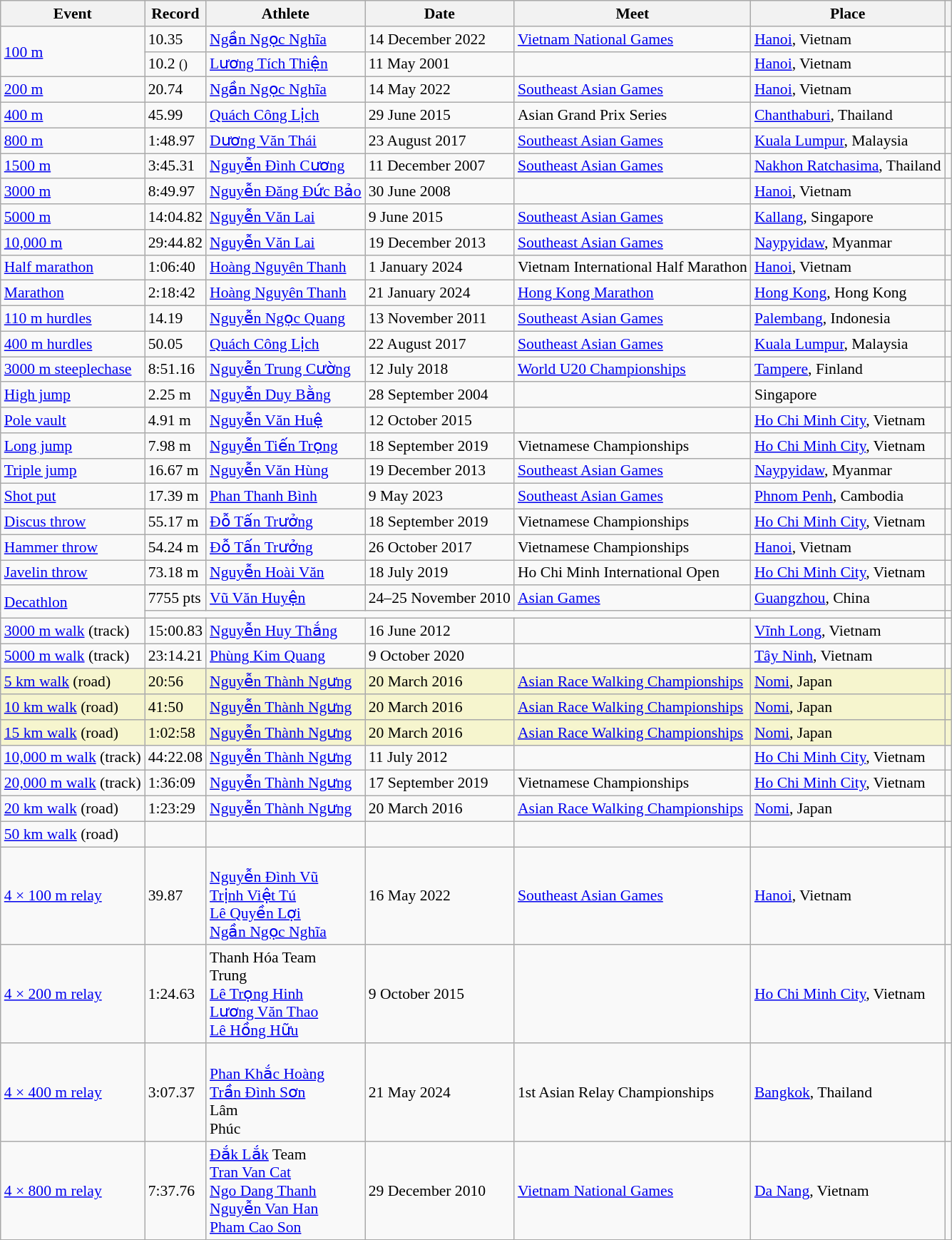<table class="wikitable sortable plainrowheaders" style="font-size:90%;">
<tr>
<th>Event</th>
<th>Record</th>
<th>Athlete</th>
<th>Date</th>
<th>Meet</th>
<th>Place</th>
<th></th>
</tr>
<tr>
<td rowspan=2><a href='#'>100 m</a></td>
<td>10.35 </td>
<td><a href='#'>Ngần Ngọc Nghĩa</a></td>
<td>14 December 2022</td>
<td><a href='#'>Vietnam National Games</a></td>
<td><a href='#'>Hanoi</a>, Vietnam</td>
<td></td>
</tr>
<tr>
<td>10.2  <small>()</small></td>
<td><a href='#'>Lương Tích Thiện</a></td>
<td>11 May 2001</td>
<td></td>
<td><a href='#'>Hanoi</a>, Vietnam</td>
<td></td>
</tr>
<tr>
<td><a href='#'>200 m</a></td>
<td>20.74 </td>
<td><a href='#'>Ngần Ngọc Nghĩa</a></td>
<td>14 May 2022</td>
<td><a href='#'>Southeast Asian Games</a></td>
<td><a href='#'>Hanoi</a>, Vietnam</td>
<td></td>
</tr>
<tr>
<td><a href='#'>400 m</a></td>
<td>45.99</td>
<td><a href='#'>Quách Công Lịch</a></td>
<td>29 June 2015</td>
<td>Asian Grand Prix Series</td>
<td><a href='#'>Chanthaburi</a>, Thailand</td>
<td></td>
</tr>
<tr>
<td><a href='#'>800 m</a></td>
<td>1:48.97</td>
<td><a href='#'>Dương Văn Thái</a></td>
<td>23 August 2017</td>
<td><a href='#'>Southeast Asian Games</a></td>
<td><a href='#'>Kuala Lumpur</a>, Malaysia</td>
<td></td>
</tr>
<tr>
<td><a href='#'>1500 m</a></td>
<td>3:45.31</td>
<td><a href='#'>Nguyễn Đình Cương</a></td>
<td>11 December 2007</td>
<td><a href='#'>Southeast Asian Games</a></td>
<td><a href='#'>Nakhon Ratchasima</a>, Thailand</td>
<td></td>
</tr>
<tr>
<td><a href='#'>3000 m</a></td>
<td>8:49.97</td>
<td><a href='#'>Nguyễn Đăng Đức Bảo</a></td>
<td>30 June 2008</td>
<td></td>
<td><a href='#'>Hanoi</a>, Vietnam</td>
<td></td>
</tr>
<tr>
<td><a href='#'>5000 m</a></td>
<td>14:04.82</td>
<td><a href='#'>Nguyễn Văn Lai</a></td>
<td>9 June 2015</td>
<td><a href='#'>Southeast Asian Games</a></td>
<td><a href='#'>Kallang</a>, Singapore</td>
<td></td>
</tr>
<tr>
<td><a href='#'>10,000 m</a></td>
<td>29:44.82</td>
<td><a href='#'>Nguyễn Văn Lai</a></td>
<td>19 December 2013</td>
<td><a href='#'>Southeast Asian Games</a></td>
<td><a href='#'>Naypyidaw</a>, Myanmar</td>
<td></td>
</tr>
<tr>
<td><a href='#'>Half marathon</a></td>
<td>1:06:40</td>
<td><a href='#'>Hoàng Nguyên Thanh</a></td>
<td>1 January 2024</td>
<td>Vietnam International Half Marathon</td>
<td><a href='#'>Hanoi</a>, Vietnam</td>
<td></td>
</tr>
<tr>
<td><a href='#'>Marathon</a></td>
<td>2:18:42</td>
<td><a href='#'>Hoàng Nguyên Thanh</a></td>
<td>21 January 2024</td>
<td><a href='#'>Hong Kong Marathon</a></td>
<td><a href='#'>Hong Kong</a>, Hong Kong</td>
<td></td>
</tr>
<tr>
<td><a href='#'>110 m hurdles</a></td>
<td>14.19</td>
<td><a href='#'>Nguyễn Ngọc Quang</a></td>
<td>13 November 2011</td>
<td><a href='#'>Southeast Asian Games</a></td>
<td><a href='#'>Palembang</a>, Indonesia</td>
<td></td>
</tr>
<tr>
<td><a href='#'>400 m hurdles</a></td>
<td>50.05</td>
<td><a href='#'>Quách Công Lịch</a></td>
<td>22 August 2017</td>
<td><a href='#'>Southeast Asian Games</a></td>
<td><a href='#'>Kuala Lumpur</a>, Malaysia</td>
<td></td>
</tr>
<tr>
<td><a href='#'>3000 m steeplechase</a></td>
<td>8:51.16</td>
<td><a href='#'>Nguyễn Trung Cường</a></td>
<td>12 July 2018</td>
<td><a href='#'>World U20 Championships</a></td>
<td><a href='#'>Tampere</a>, Finland</td>
<td></td>
</tr>
<tr>
<td><a href='#'>High jump</a></td>
<td>2.25 m</td>
<td><a href='#'>Nguyễn Duy Bằng</a></td>
<td>28 September 2004</td>
<td></td>
<td>Singapore</td>
<td></td>
</tr>
<tr>
<td><a href='#'>Pole vault</a></td>
<td>4.91 m</td>
<td><a href='#'>Nguyễn Văn Huệ</a></td>
<td>12 October 2015</td>
<td></td>
<td><a href='#'>Ho Chi Minh City</a>, Vietnam</td>
<td></td>
</tr>
<tr>
<td><a href='#'>Long jump</a></td>
<td>7.98 m</td>
<td><a href='#'>Nguyễn Tiến Trọng</a></td>
<td>18 September 2019</td>
<td>Vietnamese Championships</td>
<td><a href='#'>Ho Chi Minh City</a>, Vietnam</td>
<td></td>
</tr>
<tr>
<td><a href='#'>Triple jump</a></td>
<td>16.67 m </td>
<td><a href='#'>Nguyễn Văn Hùng</a></td>
<td>19 December 2013</td>
<td><a href='#'>Southeast Asian Games</a></td>
<td><a href='#'>Naypyidaw</a>, Myanmar</td>
<td></td>
</tr>
<tr>
<td><a href='#'>Shot put</a></td>
<td>17.39 m</td>
<td><a href='#'>Phan Thanh Bình</a></td>
<td>9 May 2023</td>
<td><a href='#'>Southeast Asian Games</a></td>
<td><a href='#'>Phnom Penh</a>, Cambodia</td>
<td></td>
</tr>
<tr>
<td><a href='#'>Discus throw</a></td>
<td>55.17 m</td>
<td><a href='#'>Đỗ Tấn Trưởng</a></td>
<td>18 September 2019</td>
<td>Vietnamese Championships</td>
<td><a href='#'>Ho Chi Minh City</a>, Vietnam</td>
<td></td>
</tr>
<tr>
<td><a href='#'>Hammer throw</a></td>
<td>54.24 m</td>
<td><a href='#'>Đỗ Tấn Trưởng</a></td>
<td>26 October 2017</td>
<td>Vietnamese Championships</td>
<td><a href='#'>Hanoi</a>, Vietnam</td>
<td></td>
</tr>
<tr>
<td><a href='#'>Javelin throw</a></td>
<td>73.18 m</td>
<td><a href='#'>Nguyễn Hoài Văn</a></td>
<td>18 July 2019</td>
<td>Ho Chi Minh International Open</td>
<td><a href='#'>Ho Chi Minh City</a>, Vietnam</td>
<td></td>
</tr>
<tr>
<td rowspan=2><a href='#'>Decathlon</a></td>
<td>7755 pts</td>
<td><a href='#'>Vũ Văn Huyện</a></td>
<td>24–25 November 2010</td>
<td><a href='#'>Asian Games</a></td>
<td><a href='#'>Guangzhou</a>, China</td>
<td></td>
</tr>
<tr>
<td colspan=5></td>
<td></td>
</tr>
<tr>
<td><a href='#'>3000 m walk</a> (track)</td>
<td>15:00.83</td>
<td><a href='#'>Nguyễn Huy Thắng</a></td>
<td>16 June 2012</td>
<td></td>
<td><a href='#'>Vĩnh Long</a>, Vietnam</td>
<td></td>
</tr>
<tr>
<td><a href='#'>5000 m walk</a> (track)</td>
<td>23:14.21</td>
<td><a href='#'>Phùng Kim Quang</a></td>
<td>9 October 2020</td>
<td></td>
<td><a href='#'>Tây Ninh</a>, Vietnam</td>
<td></td>
</tr>
<tr style="background:#f6F5CE;">
<td><a href='#'>5 km walk</a> (road)</td>
<td>20:56</td>
<td><a href='#'>Nguyễn Thành Ngưng</a></td>
<td>20 March 2016</td>
<td><a href='#'>Asian Race Walking Championships</a></td>
<td><a href='#'>Nomi</a>, Japan</td>
<td></td>
</tr>
<tr style="background:#f6F5CE;">
<td><a href='#'>10 km walk</a> (road)</td>
<td>41:50</td>
<td><a href='#'>Nguyễn Thành Ngưng</a></td>
<td>20 March 2016</td>
<td><a href='#'>Asian Race Walking Championships</a></td>
<td><a href='#'>Nomi</a>, Japan</td>
<td></td>
</tr>
<tr style="background:#f6F5CE;">
<td><a href='#'>15 km walk</a> (road)</td>
<td>1:02:58</td>
<td><a href='#'>Nguyễn Thành Ngưng</a></td>
<td>20 March 2016</td>
<td><a href='#'>Asian Race Walking Championships</a></td>
<td><a href='#'>Nomi</a>, Japan</td>
<td></td>
</tr>
<tr>
<td><a href='#'>10,000 m walk</a> (track)</td>
<td>44:22.08</td>
<td><a href='#'>Nguyễn Thành Ngưng</a></td>
<td>11 July 2012</td>
<td></td>
<td><a href='#'>Ho Chi Minh City</a>, Vietnam</td>
<td></td>
</tr>
<tr>
<td><a href='#'>20,000 m walk</a> (track)</td>
<td>1:36:09</td>
<td><a href='#'>Nguyễn Thành Ngưng</a></td>
<td>17 September 2019</td>
<td>Vietnamese Championships</td>
<td><a href='#'>Ho Chi Minh City</a>, Vietnam</td>
<td></td>
</tr>
<tr>
<td><a href='#'>20 km walk</a> (road)</td>
<td>1:23:29</td>
<td><a href='#'>Nguyễn Thành Ngưng</a></td>
<td>20 March 2016</td>
<td><a href='#'>Asian Race Walking Championships</a></td>
<td><a href='#'>Nomi</a>, Japan</td>
<td></td>
</tr>
<tr>
<td><a href='#'>50 km walk</a> (road)</td>
<td></td>
<td></td>
<td></td>
<td></td>
<td></td>
<td></td>
</tr>
<tr>
<td><a href='#'>4 × 100 m relay</a></td>
<td>39.87</td>
<td><br><a href='#'>Nguyễn Đình Vũ</a><br><a href='#'>Trịnh Việt Tú</a><br><a href='#'>Lê Quyền Lợi</a><br><a href='#'>Ngần Ngọc Nghĩa</a></td>
<td>16 May 2022</td>
<td><a href='#'>Southeast Asian Games</a></td>
<td><a href='#'>Hanoi</a>, Vietnam</td>
<td></td>
</tr>
<tr>
<td><a href='#'>4 × 200 m relay</a></td>
<td>1:24.63</td>
<td>Thanh Hóa Team<br>Trung<br><a href='#'>Lê Trọng Hinh</a><br><a href='#'>Lương Văn Thao</a><br><a href='#'>Lê Hồng Hữu</a></td>
<td>9 October 2015</td>
<td></td>
<td><a href='#'>Ho Chi Minh City</a>, Vietnam</td>
<td></td>
</tr>
<tr>
<td><a href='#'>4 × 400 m relay</a></td>
<td>3:07.37</td>
<td><br><a href='#'>Phan Khắc Hoàng</a><br><a href='#'>Trần Đình Sơn</a><br>Lâm<br>Phúc</td>
<td>21 May 2024</td>
<td>1st Asian Relay Championships</td>
<td><a href='#'>Bangkok</a>, Thailand</td>
<td></td>
</tr>
<tr>
<td><a href='#'>4 × 800 m relay</a></td>
<td>7:37.76</td>
<td><a href='#'>Đắk Lắk</a> Team<br><a href='#'>Tran Van Cat</a><br><a href='#'>Ngo Dang Thanh</a><br><a href='#'>Nguyễn Van Han</a><br><a href='#'>Pham Cao Son</a></td>
<td>29 December 2010</td>
<td><a href='#'>Vietnam National Games</a></td>
<td><a href='#'>Da Nang</a>, Vietnam</td>
<td></td>
</tr>
</table>
